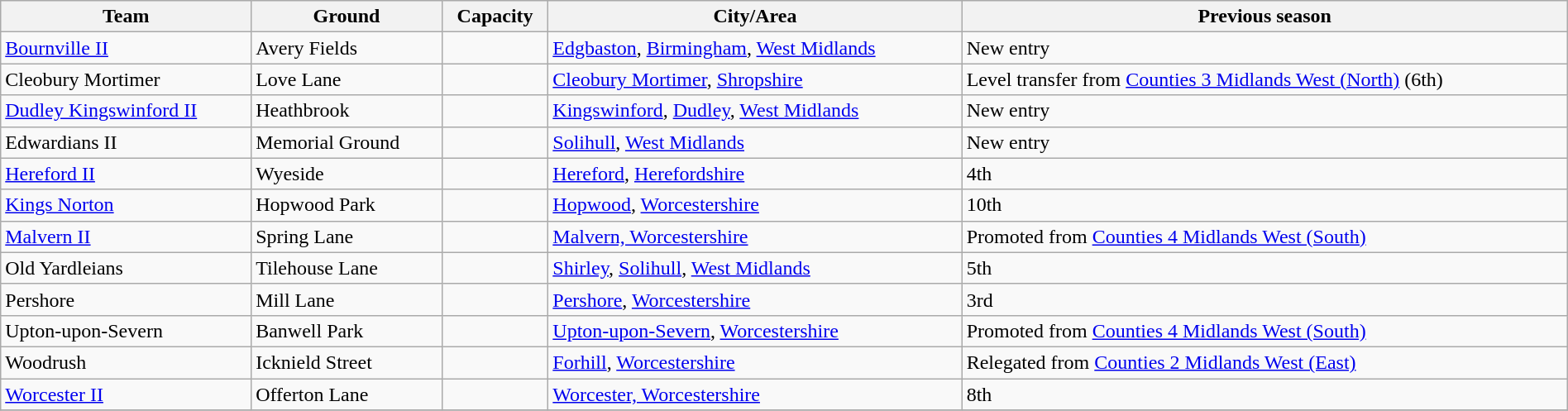<table class="wikitable sortable" width=100%>
<tr>
<th>Team</th>
<th>Ground</th>
<th>Capacity</th>
<th>City/Area</th>
<th>Previous season</th>
</tr>
<tr>
<td><a href='#'>Bournville II</a></td>
<td>Avery Fields</td>
<td></td>
<td><a href='#'>Edgbaston</a>, <a href='#'>Birmingham</a>, <a href='#'>West Midlands</a></td>
<td>New entry</td>
</tr>
<tr>
<td>Cleobury Mortimer</td>
<td>Love Lane</td>
<td></td>
<td><a href='#'>Cleobury Mortimer</a>, <a href='#'>Shropshire</a></td>
<td>Level transfer from <a href='#'>Counties 3 Midlands West (North)</a> (6th)</td>
</tr>
<tr>
<td><a href='#'>Dudley Kingswinford II</a></td>
<td>Heathbrook</td>
<td></td>
<td><a href='#'>Kingswinford</a>, <a href='#'>Dudley</a>, <a href='#'>West Midlands</a></td>
<td>New entry</td>
</tr>
<tr>
<td>Edwardians II</td>
<td>Memorial Ground</td>
<td></td>
<td><a href='#'>Solihull</a>, <a href='#'>West Midlands</a></td>
<td>New entry</td>
</tr>
<tr>
<td><a href='#'>Hereford II</a></td>
<td>Wyeside</td>
<td></td>
<td><a href='#'>Hereford</a>, <a href='#'>Herefordshire</a></td>
<td>4th</td>
</tr>
<tr>
<td><a href='#'>Kings Norton</a></td>
<td>Hopwood Park</td>
<td></td>
<td><a href='#'>Hopwood</a>, <a href='#'>Worcestershire</a></td>
<td>10th</td>
</tr>
<tr>
<td><a href='#'>Malvern II</a></td>
<td>Spring Lane</td>
<td></td>
<td><a href='#'>Malvern, Worcestershire</a></td>
<td>Promoted from <a href='#'>Counties 4 Midlands West (South)</a></td>
</tr>
<tr>
<td>Old Yardleians</td>
<td>Tilehouse Lane</td>
<td></td>
<td><a href='#'>Shirley</a>, <a href='#'>Solihull</a>, <a href='#'>West Midlands</a></td>
<td>5th</td>
</tr>
<tr>
<td>Pershore</td>
<td>Mill Lane</td>
<td></td>
<td><a href='#'>Pershore</a>, <a href='#'>Worcestershire</a></td>
<td>3rd</td>
</tr>
<tr>
<td>Upton-upon-Severn</td>
<td>Banwell Park</td>
<td></td>
<td><a href='#'>Upton-upon-Severn</a>, <a href='#'>Worcestershire</a></td>
<td>Promoted from <a href='#'>Counties 4 Midlands West (South)</a></td>
</tr>
<tr>
<td>Woodrush</td>
<td>Icknield Street</td>
<td></td>
<td><a href='#'>Forhill</a>, <a href='#'>Worcestershire</a></td>
<td>Relegated from <a href='#'>Counties 2 Midlands West (East)</a></td>
</tr>
<tr>
<td><a href='#'>Worcester II</a></td>
<td>Offerton Lane</td>
<td></td>
<td><a href='#'>Worcester, Worcestershire</a></td>
<td>8th</td>
</tr>
<tr>
</tr>
</table>
